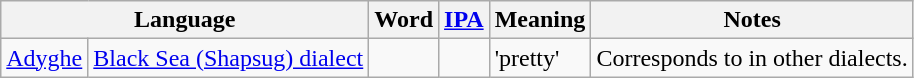<table class="wikitable">
<tr>
<th colspan="2">Language</th>
<th>Word</th>
<th><a href='#'>IPA</a></th>
<th>Meaning</th>
<th>Notes</th>
</tr>
<tr>
<td><a href='#'>Adyghe</a></td>
<td><a href='#'>Black Sea (Shapsug) dialect</a></td>
<td></td>
<td></td>
<td>'pretty'</td>
<td>Corresponds to  in other dialects.</td>
</tr>
</table>
